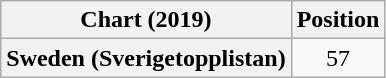<table class="wikitable plainrowheaders" style="text-align:center">
<tr>
<th scope="col">Chart (2019)</th>
<th scope="col">Position</th>
</tr>
<tr>
<th scope="row">Sweden (Sverigetopplistan)</th>
<td>57</td>
</tr>
</table>
